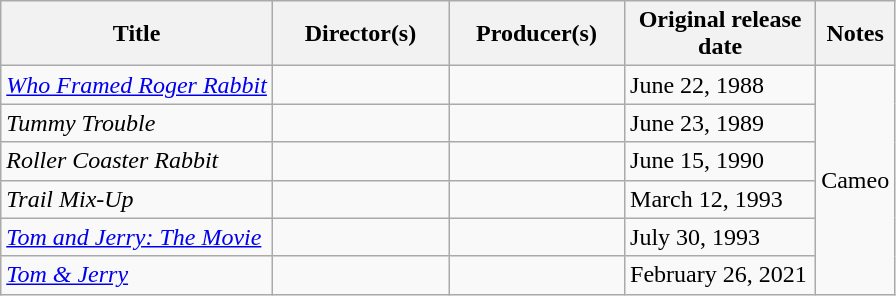<table class="wikitable" margin:auto;">
<tr>
<th>Title</th>
<th style="width:110px;">Director(s)</th>
<th style="width:110px;">Producer(s)</th>
<th style="width:120px;">Original release date</th>
<th>Notes</th>
</tr>
<tr>
<td><em><a href='#'>Who Framed Roger Rabbit</a></em></td>
<td></td>
<td></td>
<td>June 22, 1988</td>
<td rowspan="6">Cameo</td>
</tr>
<tr>
<td><em>Tummy Trouble</em></td>
<td></td>
<td></td>
<td>June 23, 1989</td>
</tr>
<tr>
<td><em>Roller Coaster Rabbit</em></td>
<td></td>
<td></td>
<td>June 15, 1990</td>
</tr>
<tr>
<td><em>Trail Mix-Up</em></td>
<td></td>
<td></td>
<td>March 12, 1993</td>
</tr>
<tr>
<td><em><a href='#'>Tom and Jerry: The Movie</a></em></td>
<td></td>
<td></td>
<td>July 30, 1993</td>
</tr>
<tr>
<td><em><a href='#'>Tom & Jerry</a></em></td>
<td></td>
<td></td>
<td>February 26, 2021</td>
</tr>
</table>
